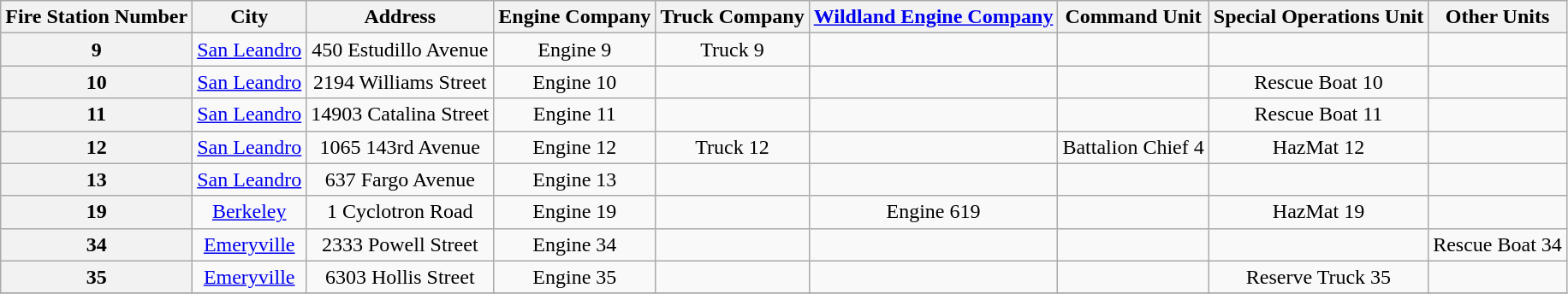<table class="wikitable" style="text-align: center;">
<tr>
<th>Fire Station Number</th>
<th>City</th>
<th>Address</th>
<th>Engine Company</th>
<th>Truck Company</th>
<th><a href='#'>Wildland Engine Company</a></th>
<th>Command Unit</th>
<th>Special Operations Unit</th>
<th>Other Units</th>
</tr>
<tr>
<th>9</th>
<td><a href='#'>San Leandro</a></td>
<td>450 Estudillo Avenue</td>
<td>Engine 9</td>
<td>Truck 9</td>
<td></td>
<td></td>
<td></td>
<td></td>
</tr>
<tr>
<th>10</th>
<td><a href='#'>San Leandro</a></td>
<td>2194 Williams Street</td>
<td>Engine 10</td>
<td></td>
<td></td>
<td></td>
<td>Rescue Boat 10</td>
<td></td>
</tr>
<tr>
<th>11</th>
<td><a href='#'>San Leandro</a></td>
<td>14903 Catalina Street</td>
<td>Engine 11</td>
<td></td>
<td></td>
<td></td>
<td>Rescue Boat 11</td>
<td></td>
</tr>
<tr>
<th>12</th>
<td><a href='#'>San Leandro</a></td>
<td>1065 143rd Avenue</td>
<td>Engine 12</td>
<td>Truck 12</td>
<td></td>
<td>Battalion Chief 4</td>
<td>HazMat 12</td>
<td></td>
</tr>
<tr>
<th>13</th>
<td><a href='#'>San Leandro</a></td>
<td>637 Fargo Avenue</td>
<td>Engine 13</td>
<td></td>
<td></td>
<td></td>
<td></td>
<td></td>
</tr>
<tr>
<th>19</th>
<td><a href='#'>Berkeley</a></td>
<td>1 Cyclotron Road</td>
<td>Engine 19</td>
<td></td>
<td>Engine 619</td>
<td></td>
<td>HazMat 19</td>
<td></td>
</tr>
<tr>
<th>34</th>
<td><a href='#'>Emeryville</a></td>
<td>2333 Powell Street</td>
<td>Engine 34</td>
<td></td>
<td></td>
<td></td>
<td></td>
<td>Rescue Boat 34</td>
</tr>
<tr>
<th>35</th>
<td><a href='#'>Emeryville</a></td>
<td>6303 Hollis Street</td>
<td>Engine 35</td>
<td></td>
<td></td>
<td></td>
<td>Reserve Truck 35</td>
<td></td>
</tr>
<tr>
</tr>
</table>
